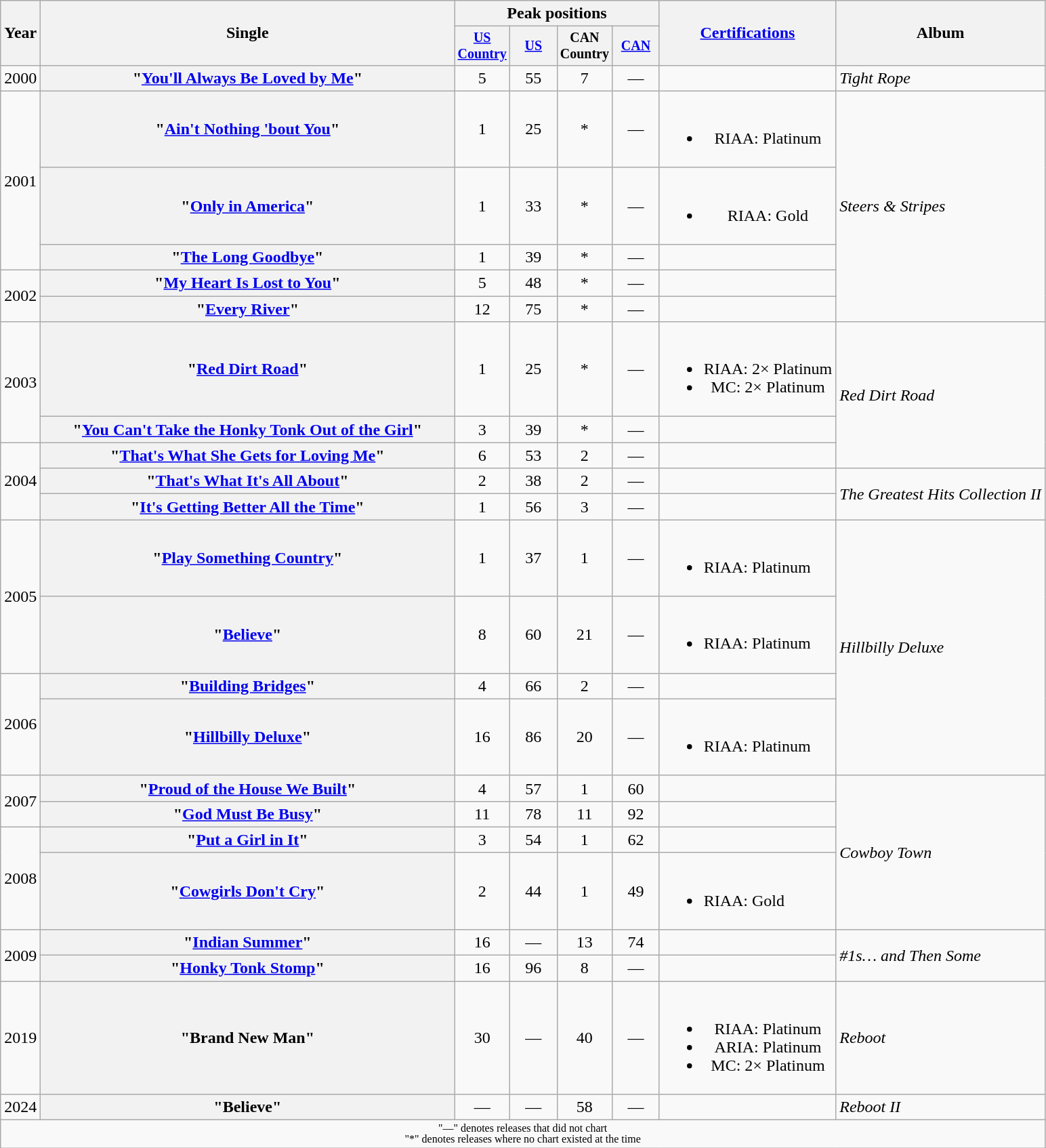<table class="wikitable plainrowheaders" style="text-align:center;">
<tr>
<th rowspan="2">Year</th>
<th rowspan="2" style="width:25em;">Single</th>
<th colspan="4">Peak positions</th>
<th rowspan="2"><a href='#'>Certifications</a></th>
<th rowspan="2">Album</th>
</tr>
<tr style="font-size:smaller;">
<th width="40"><a href='#'>US Country</a><br></th>
<th width="40"><a href='#'>US</a><br></th>
<th width="40">CAN Country<br></th>
<th width="40"><a href='#'>CAN</a><br></th>
</tr>
<tr>
<td>2000</td>
<th scope="row">"<a href='#'>You'll Always Be Loved by Me</a>"</th>
<td>5</td>
<td>55</td>
<td>7</td>
<td>—</td>
<td></td>
<td align="left"><em>Tight Rope</em></td>
</tr>
<tr>
<td rowspan="3">2001</td>
<th scope="row">"<a href='#'>Ain't Nothing 'bout You</a>"</th>
<td>1</td>
<td>25</td>
<td>*</td>
<td>—</td>
<td><br><ul><li>RIAA: Platinum</li></ul></td>
<td align="left" rowspan="5"><em>Steers & Stripes</em></td>
</tr>
<tr>
<th scope="row">"<a href='#'>Only in America</a>"</th>
<td>1</td>
<td>33</td>
<td>*</td>
<td>—</td>
<td><br><ul><li>RIAA: Gold</li></ul></td>
</tr>
<tr>
<th scope="row">"<a href='#'>The Long Goodbye</a>"</th>
<td>1</td>
<td>39</td>
<td>*</td>
<td>—</td>
<td></td>
</tr>
<tr>
<td rowspan="2">2002</td>
<th scope="row">"<a href='#'>My Heart Is Lost to You</a>"</th>
<td>5</td>
<td>48</td>
<td>*</td>
<td>—</td>
<td></td>
</tr>
<tr>
<th scope="row">"<a href='#'>Every River</a>"</th>
<td>12</td>
<td>75</td>
<td>*</td>
<td>—</td>
<td></td>
</tr>
<tr>
<td rowspan="2">2003</td>
<th scope="row">"<a href='#'>Red Dirt Road</a>"</th>
<td>1</td>
<td>25</td>
<td>*</td>
<td>—</td>
<td><br><ul><li>RIAA: 2× Platinum</li><li>MC: 2× Platinum</li></ul></td>
<td align="left" rowspan="3"><em>Red Dirt Road</em></td>
</tr>
<tr>
<th scope="row">"<a href='#'>You Can't Take the Honky Tonk Out of the Girl</a>"</th>
<td>3</td>
<td>39</td>
<td>*</td>
<td>—</td>
<td></td>
</tr>
<tr>
<td rowspan="3">2004</td>
<th scope="row">"<a href='#'>That's What She Gets for Loving Me</a>"</th>
<td>6</td>
<td>53</td>
<td>2</td>
<td>—</td>
<td></td>
</tr>
<tr>
<th scope="row">"<a href='#'>That's What It's All About</a>"</th>
<td>2</td>
<td>38</td>
<td>2</td>
<td>—</td>
<td></td>
<td align="left" rowspan="2"><em>The Greatest Hits Collection II</em></td>
</tr>
<tr>
<th scope="row">"<a href='#'>It's Getting Better All the Time</a>"</th>
<td>1</td>
<td>56</td>
<td>3</td>
<td>—</td>
<td></td>
</tr>
<tr>
<td rowspan="2">2005</td>
<th scope="row">"<a href='#'>Play Something Country</a>"</th>
<td>1</td>
<td>37</td>
<td>1</td>
<td>—</td>
<td align="left"><br><ul><li>RIAA: Platinum</li></ul></td>
<td align="left" rowspan="4"><em>Hillbilly Deluxe</em></td>
</tr>
<tr>
<th scope="row">"<a href='#'>Believe</a>"</th>
<td>8</td>
<td>60</td>
<td>21</td>
<td>—</td>
<td align="left"><br><ul><li>RIAA: Platinum</li></ul></td>
</tr>
<tr>
<td rowspan="2">2006</td>
<th scope="row">"<a href='#'>Building Bridges</a>" </th>
<td>4</td>
<td>66</td>
<td>2</td>
<td>—</td>
<td></td>
</tr>
<tr>
<th scope="row">"<a href='#'>Hillbilly Deluxe</a>"</th>
<td>16</td>
<td>86</td>
<td>20</td>
<td>—</td>
<td align="left"><br><ul><li>RIAA: Platinum</li></ul></td>
</tr>
<tr>
<td rowspan="2">2007</td>
<th scope="row">"<a href='#'>Proud of the House We Built</a>"</th>
<td>4</td>
<td>57</td>
<td>1</td>
<td>60</td>
<td></td>
<td align="left" rowspan="4"><em>Cowboy Town</em></td>
</tr>
<tr>
<th scope="row">"<a href='#'>God Must Be Busy</a>"</th>
<td>11</td>
<td>78</td>
<td>11</td>
<td>92</td>
<td></td>
</tr>
<tr>
<td rowspan="2">2008</td>
<th scope="row">"<a href='#'>Put a Girl in It</a>"</th>
<td>3</td>
<td>54</td>
<td>1</td>
<td>62</td>
<td></td>
</tr>
<tr>
<th scope="row">"<a href='#'>Cowgirls Don't Cry</a>" </th>
<td>2</td>
<td>44</td>
<td>1</td>
<td>49</td>
<td align="left"><br><ul><li>RIAA: Gold</li></ul></td>
</tr>
<tr>
<td rowspan="2">2009</td>
<th scope="row">"<a href='#'>Indian Summer</a>"</th>
<td>16</td>
<td>—</td>
<td>13</td>
<td>74</td>
<td></td>
<td align="left" rowspan="2"><em>#1s… and Then Some</em></td>
</tr>
<tr>
<th scope="row">"<a href='#'>Honky Tonk Stomp</a>" </th>
<td>16</td>
<td>96</td>
<td>8</td>
<td>—</td>
<td></td>
</tr>
<tr>
<td>2019</td>
<th scope="row">"Brand New Man" </th>
<td>30</td>
<td>—</td>
<td>40</td>
<td>—</td>
<td><br><ul><li>RIAA: Platinum</li><li>ARIA: Platinum</li><li>MC: 2× Platinum</li></ul></td>
<td align="left"><em>Reboot</em></td>
</tr>
<tr>
<td>2024</td>
<th scope="row">"Believe" </th>
<td>—</td>
<td>—</td>
<td>58</td>
<td>—</td>
<td></td>
<td align="left"><em>Reboot II</em></td>
</tr>
<tr>
<td colspan="8" style="font-size:8pt">"—" denotes releases that did not chart<br>"*" denotes releases where no chart existed at the time</td>
</tr>
</table>
